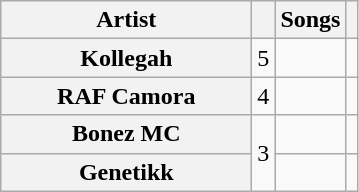<table class="wikitable plainrowheaders">
<tr>
<th style="width:10em;">Artist</th>
<th></th>
<th>Songs</th>
<th></th>
</tr>
<tr>
<th scope="row">Kollegah</th>
<td style="text-align:center;">5</td>
<td></td>
<td style="text-align:center;"></td>
</tr>
<tr>
<th scope="row">RAF Camora</th>
<td style="text-align:center;">4</td>
<td></td>
<td style="text-align:center;"></td>
</tr>
<tr>
<th scope="row">Bonez MC</th>
<td style="text-align:center;" rowspan="2">3</td>
<td></td>
<td style="text-align:center;"></td>
</tr>
<tr>
<th scope="row">Genetikk</th>
<td></td>
<td style="text-align:center;"></td>
</tr>
</table>
